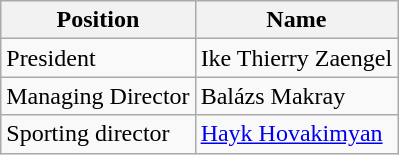<table class="wikitable">
<tr>
<th>Position</th>
<th>Name</th>
</tr>
<tr>
<td>President</td>
<td> Ike Thierry Zaengel</td>
</tr>
<tr>
<td>Managing Director</td>
<td> Balázs Makray</td>
</tr>
<tr>
<td>Sporting director</td>
<td><a href='#'>Hayk Hovakimyan</a></td>
</tr>
</table>
